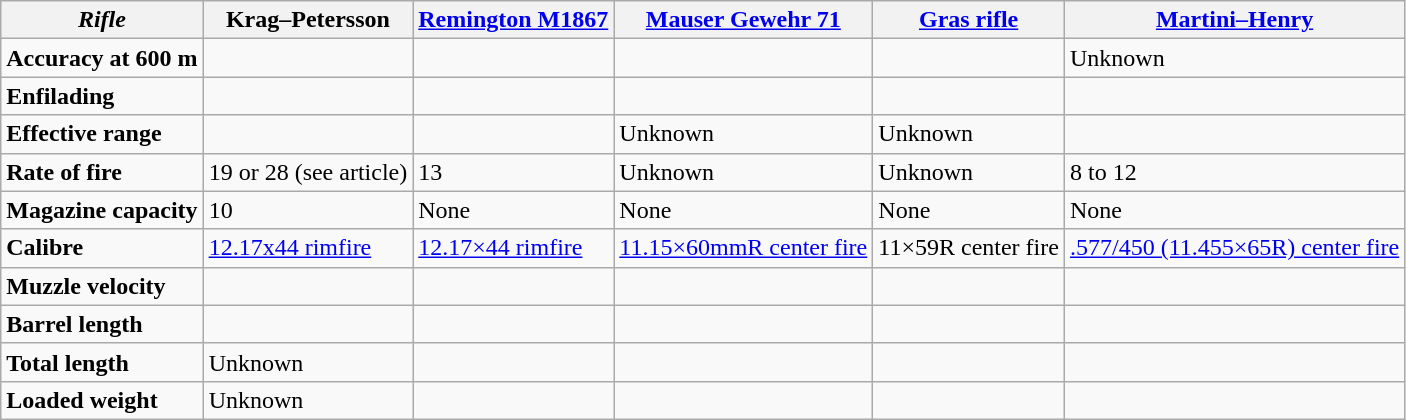<table class="wikitable">
<tr>
<th><strong><em>Rifle</em></strong></th>
<th><strong>Krag–Petersson</strong></th>
<th><strong><a href='#'>Remington M1867</a></strong></th>
<th><strong><a href='#'>Mauser Gewehr 71</a></strong></th>
<th><strong><a href='#'>Gras rifle</a></strong></th>
<th><strong><a href='#'>Martini–Henry</a></strong></th>
</tr>
<tr>
<td><strong>Accuracy at 600 m</strong></td>
<td></td>
<td></td>
<td></td>
<td></td>
<td>Unknown</td>
</tr>
<tr>
<td><strong>Enfilading</strong></td>
<td></td>
<td></td>
<td></td>
<td></td>
<td></td>
</tr>
<tr>
<td><strong>Effective range</strong></td>
<td></td>
<td></td>
<td>Unknown</td>
<td>Unknown</td>
<td></td>
</tr>
<tr>
<td><strong>Rate of fire</strong></td>
<td>19 or 28 (see article)</td>
<td>13</td>
<td>Unknown</td>
<td>Unknown</td>
<td>8 to 12</td>
</tr>
<tr>
<td><strong>Magazine capacity</strong></td>
<td>10</td>
<td>None</td>
<td>None</td>
<td>None</td>
<td>None</td>
</tr>
<tr>
<td><strong>Calibre</strong></td>
<td><a href='#'>12.17x44 rimfire</a></td>
<td><a href='#'>12.17×44 rimfire</a></td>
<td><a href='#'>11.15×60mmR center fire</a></td>
<td>11×59R center fire</td>
<td><a href='#'>.577/450 (11.455×65R) center fire</a></td>
</tr>
<tr>
<td><strong>Muzzle velocity</strong></td>
<td></td>
<td></td>
<td></td>
<td></td>
<td></td>
</tr>
<tr>
<td><strong>Barrel length</strong></td>
<td></td>
<td></td>
<td></td>
<td></td>
<td></td>
</tr>
<tr>
<td><strong>Total length</strong></td>
<td>Unknown</td>
<td></td>
<td></td>
<td></td>
<td></td>
</tr>
<tr>
<td><strong>Loaded weight</strong></td>
<td>Unknown</td>
<td></td>
<td></td>
<td></td>
<td></td>
</tr>
</table>
